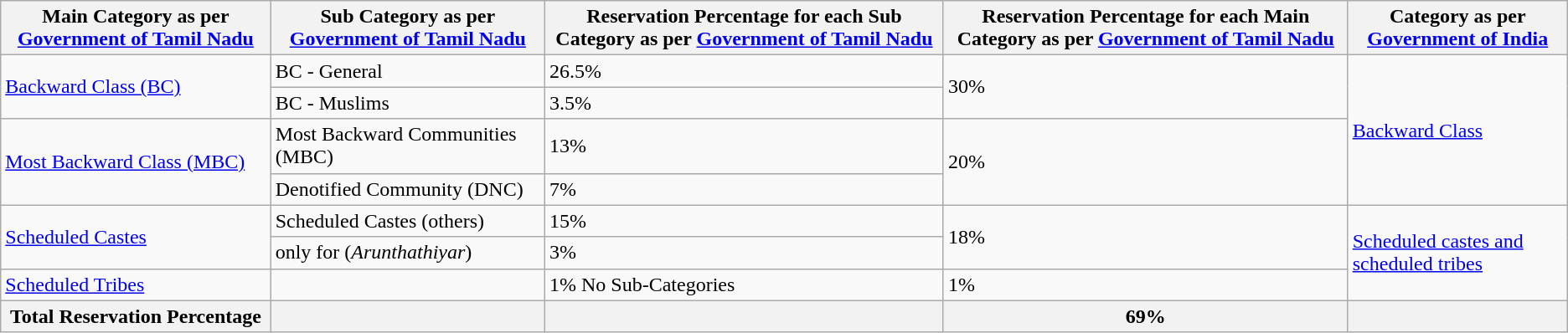<table class="wikitable">
<tr>
<th style="background:; color:black;">Main Category as per <a href='#'>Government of Tamil Nadu</a></th>
<th style="background:; color:black;">Sub Category as per <a href='#'>Government of Tamil Nadu</a></th>
<th style="background:; color:black;">Reservation Percentage for each Sub Category as per <a href='#'>Government of Tamil Nadu</a></th>
<th style="background:; color:black;">Reservation Percentage for each Main Category as per <a href='#'>Government of Tamil Nadu</a></th>
<th style="background:; color:black;">Category as per <a href='#'>Government of India</a></th>
</tr>
<tr>
<td rowspan=2><a href='#'>Backward Class (BC)</a></td>
<td>BC - General</td>
<td>26.5%</td>
<td rowspan=2>30%</td>
<td rowspan="4"><a href='#'>Backward Class</a></td>
</tr>
<tr>
<td>BC - Muslims</td>
<td>3.5%</td>
</tr>
<tr>
<td rowspan="2"><a href='#'>Most Backward Class (MBC)</a></td>
<td>Most Backward Communities (MBC)</td>
<td>13%</td>
<td rowspan="2">20%</td>
</tr>
<tr>
<td>Denotified Community (DNC)</td>
<td>7%</td>
</tr>
<tr>
<td rowspan="2"><a href='#'>Scheduled Castes</a></td>
<td>Scheduled Castes (others)</td>
<td>15%</td>
<td rowspan="2">18%</td>
<td rowspan="3"><a href='#'>Scheduled castes and scheduled tribes</a></td>
</tr>
<tr>
<td>only for (<em>Arunthathiyar</em>)</td>
<td>3%</td>
</tr>
<tr>
<td><a href='#'>Scheduled Tribes</a></td>
<td></td>
<td>1% No Sub-Categories</td>
<td>1%</td>
</tr>
<tr>
<th>Total Reservation Percentage</th>
<th></th>
<th></th>
<th>69%</th>
<th></th>
</tr>
</table>
